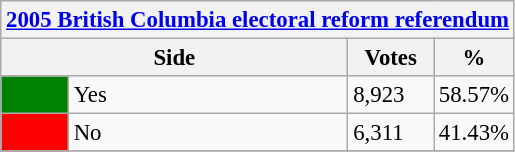<table class="wikitable" style="font-size: 95%; clear:both">
<tr style="background-color:#E9E9E9">
<th colspan=4><a href='#'>2005 British Columbia electoral reform referendum</a></th>
</tr>
<tr style="background-color:#E9E9E9">
<th colspan=2 style="width: 130px">Side</th>
<th style="width: 50px">Votes</th>
<th style="width: 40px">%</th>
</tr>
<tr>
<td bgcolor="green"></td>
<td>Yes</td>
<td>8,923</td>
<td>58.57%</td>
</tr>
<tr>
<td bgcolor="red"></td>
<td>No</td>
<td>6,311</td>
<td>41.43%</td>
</tr>
<tr>
</tr>
</table>
